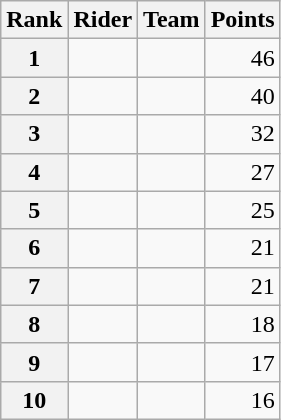<table class="wikitable">
<tr>
<th scope="col">Rank</th>
<th scope="col">Rider</th>
<th scope="col">Team</th>
<th scope="col">Points</th>
</tr>
<tr>
<th scope="row">1</th>
<td> </td>
<td></td>
<td style="text-align:right;">46</td>
</tr>
<tr>
<th scope="row">2</th>
<td></td>
<td></td>
<td style="text-align:right;">40</td>
</tr>
<tr>
<th scope="row">3</th>
<td></td>
<td></td>
<td style="text-align:right;">32</td>
</tr>
<tr>
<th scope="row">4</th>
<td></td>
<td></td>
<td style="text-align:right;">27</td>
</tr>
<tr>
<th scope="row">5</th>
<td></td>
<td></td>
<td style="text-align:right;">25</td>
</tr>
<tr>
<th scope="row">6</th>
<td></td>
<td></td>
<td style="text-align:right;">21</td>
</tr>
<tr>
<th scope="row">7</th>
<td></td>
<td></td>
<td style="text-align:right;">21</td>
</tr>
<tr>
<th scope="row">8</th>
<td></td>
<td></td>
<td style="text-align:right;">18</td>
</tr>
<tr>
<th scope="row">9</th>
<td> </td>
<td></td>
<td style="text-align:right;">17</td>
</tr>
<tr>
<th scope="row">10</th>
<td></td>
<td></td>
<td style="text-align:right;">16</td>
</tr>
</table>
